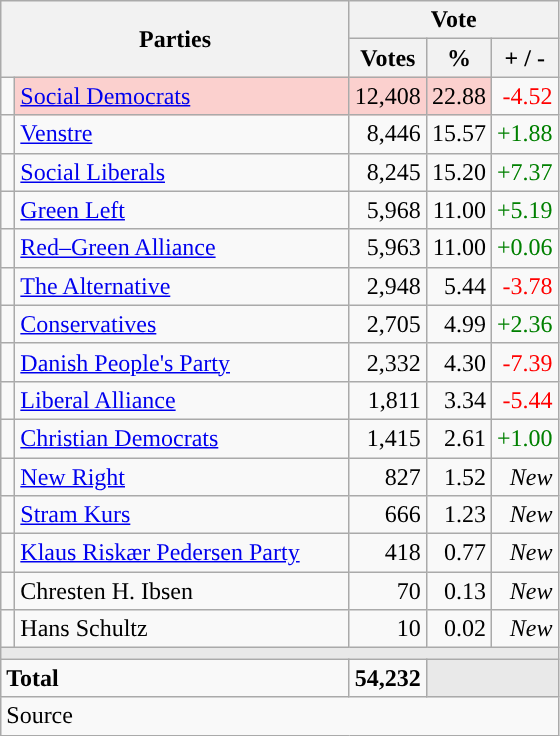<table class="wikitable" style="text-align:right;">
<tr>
<th style="text-align:centre;" rowspan="2" colspan="2" width="225">Parties</th>
<th colspan="3">Vote</th>
</tr>
<tr>
<th width="15">Votes</th>
<th width="15">%</th>
<th width="15">+ / -</th>
</tr>
<tr>
<td width="2" style="color:inherit;background:"></td>
<td bgcolor=#fbd0ce  align="left"><a href='#'>Social Democrats</a></td>
<td bgcolor=#fbd0ce>12,408</td>
<td bgcolor=#fbd0ce>22.88</td>
<td style=color:red;>-4.52</td>
</tr>
<tr>
<td width="2" style="color:inherit;background:"></td>
<td align="left"><a href='#'>Venstre</a></td>
<td>8,446</td>
<td>15.57</td>
<td style=color:green;>+1.88</td>
</tr>
<tr>
<td width="2" style="color:inherit;background:"></td>
<td align="left"><a href='#'>Social Liberals</a></td>
<td>8,245</td>
<td>15.20</td>
<td style=color:green;>+7.37</td>
</tr>
<tr>
<td width="2" style="color:inherit;background:"></td>
<td align="left"><a href='#'>Green Left</a></td>
<td>5,968</td>
<td>11.00</td>
<td style=color:green;>+5.19</td>
</tr>
<tr>
<td width="2" style="color:inherit;background:"></td>
<td align="left"><a href='#'>Red–Green Alliance</a></td>
<td>5,963</td>
<td>11.00</td>
<td style=color:green;>+0.06</td>
</tr>
<tr>
<td width="2" style="color:inherit;background:"></td>
<td align="left"><a href='#'>The Alternative</a></td>
<td>2,948</td>
<td>5.44</td>
<td style=color:red;>-3.78</td>
</tr>
<tr>
<td width="2" style="color:inherit;background:"></td>
<td align="left"><a href='#'>Conservatives</a></td>
<td>2,705</td>
<td>4.99</td>
<td style=color:green;>+2.36</td>
</tr>
<tr>
<td width="2" style="color:inherit;background:"></td>
<td align="left"><a href='#'>Danish People's Party</a></td>
<td>2,332</td>
<td>4.30</td>
<td style=color:red;>-7.39</td>
</tr>
<tr>
<td width="2" style="color:inherit;background:"></td>
<td align="left"><a href='#'>Liberal Alliance</a></td>
<td>1,811</td>
<td>3.34</td>
<td style=color:red;>-5.44</td>
</tr>
<tr>
<td width="2" style="color:inherit;background:"></td>
<td align="left"><a href='#'>Christian Democrats</a></td>
<td>1,415</td>
<td>2.61</td>
<td style=color:green;>+1.00</td>
</tr>
<tr>
<td width="2" style="color:inherit;background:"></td>
<td align="left"><a href='#'>New Right</a></td>
<td>827</td>
<td>1.52</td>
<td><em>New</em></td>
</tr>
<tr>
<td width="2" style="color:inherit;background:"></td>
<td align="left"><a href='#'>Stram Kurs</a></td>
<td>666</td>
<td>1.23</td>
<td><em>New</em></td>
</tr>
<tr>
<td width="2" style="color:inherit;background:"></td>
<td align="left"><a href='#'>Klaus Riskær Pedersen Party</a></td>
<td>418</td>
<td>0.77</td>
<td><em>New</em></td>
</tr>
<tr>
<td width="2" style="color:inherit;background:"></td>
<td align="left">Chresten H. Ibsen</td>
<td>70</td>
<td>0.13</td>
<td><em>New</em></td>
</tr>
<tr>
<td width="2" style="color:inherit;background:"></td>
<td align="left">Hans Schultz</td>
<td>10</td>
<td>0.02</td>
<td><em>New</em></td>
</tr>
<tr>
<td colspan="7" bgcolor="#E9E9E9"></td>
</tr>
<tr>
<td align="left" colspan="2"><strong>Total</strong></td>
<td><strong>54,232</strong></td>
<td bgcolor="#E9E9E9" colspan="2"></td>
</tr>
<tr>
<td align="left" colspan="6">Source</td>
</tr>
</table>
